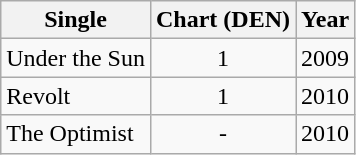<table class="wikitable">
<tr>
<th>Single</th>
<th>Chart (DEN)</th>
<th>Year</th>
</tr>
<tr>
<td>Under the Sun</td>
<td align="center">1</td>
<td>2009</td>
</tr>
<tr>
<td>Revolt</td>
<td align="center">1</td>
<td>2010</td>
</tr>
<tr>
<td>The Optimist</td>
<td align="center">-</td>
<td>2010</td>
</tr>
</table>
